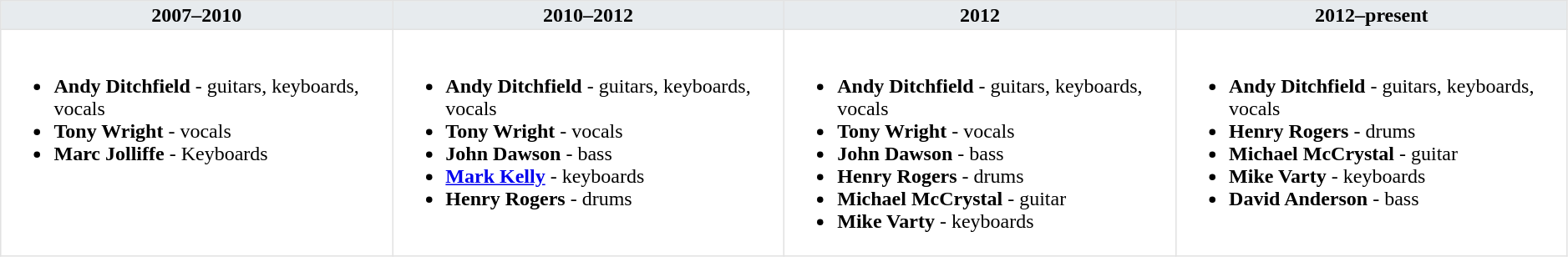<table class="toccolours" border=1 cellpadding=2 cellspacing=0 style="float: width: 375px; margin: 0 0 1em 1em; border-collapse: collapse; border: 1px solid #E2E2E2;" width=99%>
<tr>
<th bgcolor="#E7EBEE" valign=top width=25%>2007–2010</th>
<th bgcolor="#E7EBEE" valign=top width=25%>2010–2012</th>
<th bgcolor="#E7EBEE" valign=top width=25%>2012</th>
<th bgcolor="#E7EBEE" valign=top width=25%>2012–present</th>
</tr>
<tr>
<td valign=top><br><ul><li><strong>Andy Ditchfield</strong> - guitars, keyboards, vocals</li><li><strong>Tony Wright</strong> - vocals</li><li><strong>Marc Jolliffe</strong> - Keyboards</li></ul></td>
<td valign=top><br><ul><li><strong>Andy Ditchfield</strong> - guitars, keyboards, vocals</li><li><strong>Tony Wright</strong> - vocals</li><li><strong>John Dawson</strong> - bass</li><li><strong><a href='#'>Mark Kelly</a></strong> - keyboards</li><li><strong>Henry Rogers</strong> - drums</li></ul></td>
<td valign=top><br><ul><li><strong>Andy Ditchfield</strong> - guitars, keyboards, vocals</li><li><strong>Tony Wright</strong> - vocals</li><li><strong>John Dawson</strong> - bass</li><li><strong>Henry Rogers</strong> - drums</li><li><strong>Michael McCrystal</strong> - guitar</li><li><strong>Mike Varty</strong> - keyboards</li></ul></td>
<td valign=top><br><ul><li><strong>Andy Ditchfield</strong> - guitars, keyboards, vocals</li><li><strong>Henry Rogers</strong> - drums</li><li><strong>Michael McCrystal</strong> - guitar</li><li><strong>Mike Varty</strong> - keyboards</li><li><strong>David Anderson</strong> - bass</li></ul></td>
</tr>
</table>
